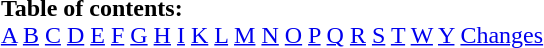<table border="0" id="toc" style="margin: 0 auto;" align=center>
<tr>
<td><strong>Table of contents:</strong><br><a href='#'>A</a> <a href='#'>B</a> <a href='#'>C</a> <a href='#'>D</a> <a href='#'>E</a> <a href='#'>F</a> <a href='#'>G</a> <a href='#'>H</a> <a href='#'>I</a> <a href='#'>K</a> <a href='#'>L</a> <a href='#'>M</a> <a href='#'>N</a> <a href='#'>O</a> <a href='#'>P</a> <a href='#'>Q</a> <a href='#'>R</a> <a href='#'>S</a> <a href='#'>T</a> <a href='#'>W</a> <a href='#'>Y</a> <a href='#'>Changes</a></td>
</tr>
</table>
